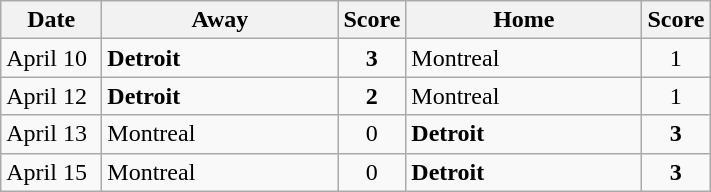<table class="wikitable">
<tr>
<th bgcolor="#DDDDFF" width="60">Date</th>
<th bgcolor="#DDDDFF" width="150">Away</th>
<th bgcolor="#DDDDFF" width="5">Score</th>
<th bgcolor="#DDDDFF" width="150">Home</th>
<th bgcolor="#DDDDFF" width="5">Score</th>
</tr>
<tr>
<td>April 10</td>
<td><strong>Detroit </strong></td>
<td align="center"><strong>3</strong></td>
<td>Montreal</td>
<td align="center">1</td>
</tr>
<tr>
<td>April 12</td>
<td><strong>Detroit </strong></td>
<td align="center"><strong>2</strong></td>
<td>Montreal</td>
<td align="center">1</td>
</tr>
<tr>
<td>April 13</td>
<td>Montreal</td>
<td align="center">0</td>
<td><strong>Detroit </strong></td>
<td align="center"><strong>3</strong></td>
</tr>
<tr>
<td>April 15</td>
<td>Montreal</td>
<td align="center">0</td>
<td><strong>Detroit </strong></td>
<td align="center"><strong>3</strong></td>
</tr>
</table>
